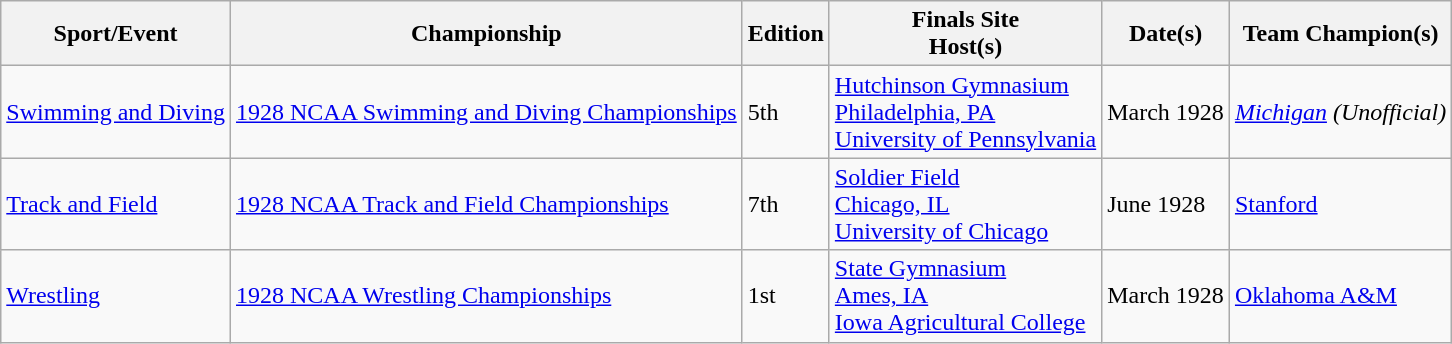<table class="wikitable sortable" style="text-align:left">
<tr>
<th>Sport/Event</th>
<th>Championship</th>
<th>Edition</th>
<th>Finals Site<br>Host(s)</th>
<th>Date(s)</th>
<th>Team Champion(s)</th>
</tr>
<tr>
<td><a href='#'>Swimming and Diving</a></td>
<td><a href='#'>1928 NCAA Swimming and Diving Championships</a></td>
<td>5th</td>
<td><a href='#'>Hutchinson Gymnasium</a><br> <a href='#'>Philadelphia, PA</a><br><a href='#'>University of Pennsylvania</a></td>
<td>March 1928</td>
<td><em><a href='#'>Michigan</a> (Unofficial)</em></td>
</tr>
<tr>
<td><a href='#'>Track and Field</a></td>
<td><a href='#'>1928 NCAA Track and Field Championships</a></td>
<td>7th</td>
<td><a href='#'>Soldier Field</a><br> <a href='#'>Chicago, IL</a><br><a href='#'>University of Chicago</a></td>
<td>June 1928</td>
<td><a href='#'>Stanford</a></td>
</tr>
<tr>
<td><a href='#'>Wrestling</a></td>
<td><a href='#'>1928 NCAA Wrestling Championships</a></td>
<td>1st</td>
<td><a href='#'>State Gymnasium</a><br> <a href='#'>Ames, IA</a><br><a href='#'>Iowa Agricultural College</a></td>
<td>March 1928</td>
<td><a href='#'>Oklahoma A&M</a></td>
</tr>
</table>
